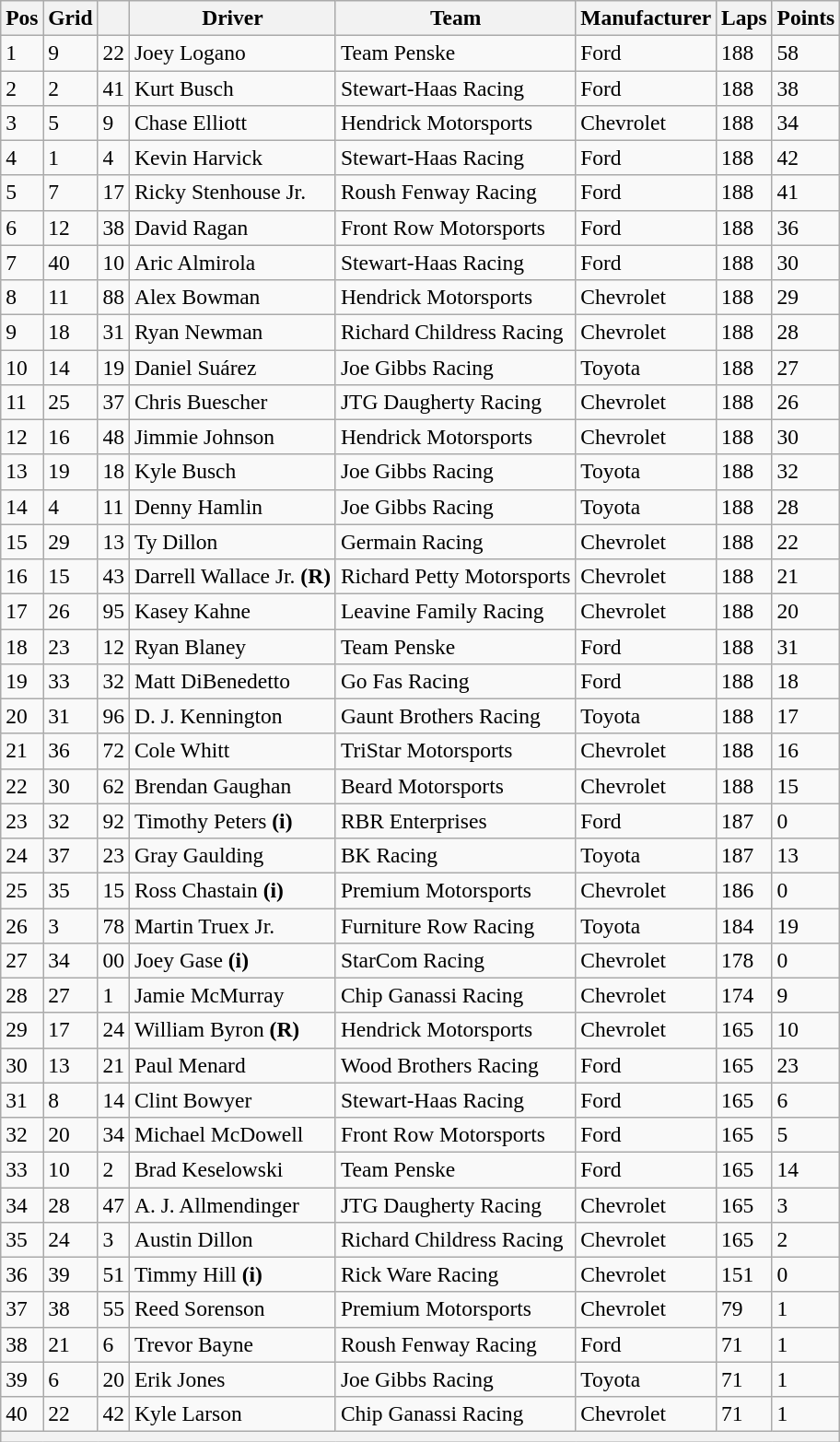<table class="wikitable" style="font-size:98%">
<tr>
<th>Pos</th>
<th>Grid</th>
<th></th>
<th>Driver</th>
<th>Team</th>
<th>Manufacturer</th>
<th>Laps</th>
<th>Points</th>
</tr>
<tr>
<td>1</td>
<td>9</td>
<td>22</td>
<td>Joey Logano</td>
<td>Team Penske</td>
<td>Ford</td>
<td>188</td>
<td>58</td>
</tr>
<tr>
<td>2</td>
<td>2</td>
<td>41</td>
<td>Kurt Busch</td>
<td>Stewart-Haas Racing</td>
<td>Ford</td>
<td>188</td>
<td>38</td>
</tr>
<tr>
<td>3</td>
<td>5</td>
<td>9</td>
<td>Chase Elliott</td>
<td>Hendrick Motorsports</td>
<td>Chevrolet</td>
<td>188</td>
<td>34</td>
</tr>
<tr>
<td>4</td>
<td>1</td>
<td>4</td>
<td>Kevin Harvick</td>
<td>Stewart-Haas Racing</td>
<td>Ford</td>
<td>188</td>
<td>42</td>
</tr>
<tr>
<td>5</td>
<td>7</td>
<td>17</td>
<td>Ricky Stenhouse Jr.</td>
<td>Roush Fenway Racing</td>
<td>Ford</td>
<td>188</td>
<td>41</td>
</tr>
<tr>
<td>6</td>
<td>12</td>
<td>38</td>
<td>David Ragan</td>
<td>Front Row Motorsports</td>
<td>Ford</td>
<td>188</td>
<td>36</td>
</tr>
<tr>
<td>7</td>
<td>40</td>
<td>10</td>
<td>Aric Almirola</td>
<td>Stewart-Haas Racing</td>
<td>Ford</td>
<td>188</td>
<td>30</td>
</tr>
<tr>
<td>8</td>
<td>11</td>
<td>88</td>
<td>Alex Bowman</td>
<td>Hendrick Motorsports</td>
<td>Chevrolet</td>
<td>188</td>
<td>29</td>
</tr>
<tr>
<td>9</td>
<td>18</td>
<td>31</td>
<td>Ryan Newman</td>
<td>Richard Childress Racing</td>
<td>Chevrolet</td>
<td>188</td>
<td>28</td>
</tr>
<tr>
<td>10</td>
<td>14</td>
<td>19</td>
<td>Daniel Suárez</td>
<td>Joe Gibbs Racing</td>
<td>Toyota</td>
<td>188</td>
<td>27</td>
</tr>
<tr>
<td>11</td>
<td>25</td>
<td>37</td>
<td>Chris Buescher</td>
<td>JTG Daugherty Racing</td>
<td>Chevrolet</td>
<td>188</td>
<td>26</td>
</tr>
<tr>
<td>12</td>
<td>16</td>
<td>48</td>
<td>Jimmie Johnson</td>
<td>Hendrick Motorsports</td>
<td>Chevrolet</td>
<td>188</td>
<td>30</td>
</tr>
<tr>
<td>13</td>
<td>19</td>
<td>18</td>
<td>Kyle Busch</td>
<td>Joe Gibbs Racing</td>
<td>Toyota</td>
<td>188</td>
<td>32</td>
</tr>
<tr>
<td>14</td>
<td>4</td>
<td>11</td>
<td>Denny Hamlin</td>
<td>Joe Gibbs Racing</td>
<td>Toyota</td>
<td>188</td>
<td>28</td>
</tr>
<tr>
<td>15</td>
<td>29</td>
<td>13</td>
<td>Ty Dillon</td>
<td>Germain Racing</td>
<td>Chevrolet</td>
<td>188</td>
<td>22</td>
</tr>
<tr>
<td>16</td>
<td>15</td>
<td>43</td>
<td>Darrell Wallace Jr. <strong>(R)</strong></td>
<td>Richard Petty Motorsports</td>
<td>Chevrolet</td>
<td>188</td>
<td>21</td>
</tr>
<tr>
<td>17</td>
<td>26</td>
<td>95</td>
<td>Kasey Kahne</td>
<td>Leavine Family Racing</td>
<td>Chevrolet</td>
<td>188</td>
<td>20</td>
</tr>
<tr>
<td>18</td>
<td>23</td>
<td>12</td>
<td>Ryan Blaney</td>
<td>Team Penske</td>
<td>Ford</td>
<td>188</td>
<td>31</td>
</tr>
<tr>
<td>19</td>
<td>33</td>
<td>32</td>
<td>Matt DiBenedetto</td>
<td>Go Fas Racing</td>
<td>Ford</td>
<td>188</td>
<td>18</td>
</tr>
<tr>
<td>20</td>
<td>31</td>
<td>96</td>
<td>D. J. Kennington</td>
<td>Gaunt Brothers Racing</td>
<td>Toyota</td>
<td>188</td>
<td>17</td>
</tr>
<tr>
<td>21</td>
<td>36</td>
<td>72</td>
<td>Cole Whitt</td>
<td>TriStar Motorsports</td>
<td>Chevrolet</td>
<td>188</td>
<td>16</td>
</tr>
<tr>
<td>22</td>
<td>30</td>
<td>62</td>
<td>Brendan Gaughan</td>
<td>Beard Motorsports</td>
<td>Chevrolet</td>
<td>188</td>
<td>15</td>
</tr>
<tr>
<td>23</td>
<td>32</td>
<td>92</td>
<td>Timothy Peters <strong>(i)</strong></td>
<td>RBR Enterprises</td>
<td>Ford</td>
<td>187</td>
<td>0</td>
</tr>
<tr>
<td>24</td>
<td>37</td>
<td>23</td>
<td>Gray Gaulding</td>
<td>BK Racing</td>
<td>Toyota</td>
<td>187</td>
<td>13</td>
</tr>
<tr>
<td>25</td>
<td>35</td>
<td>15</td>
<td>Ross Chastain <strong>(i)</strong></td>
<td>Premium Motorsports</td>
<td>Chevrolet</td>
<td>186</td>
<td>0</td>
</tr>
<tr>
<td>26</td>
<td>3</td>
<td>78</td>
<td>Martin Truex Jr.</td>
<td>Furniture Row Racing</td>
<td>Toyota</td>
<td>184</td>
<td>19</td>
</tr>
<tr>
<td>27</td>
<td>34</td>
<td>00</td>
<td>Joey Gase <strong>(i)</strong></td>
<td>StarCom Racing</td>
<td>Chevrolet</td>
<td>178</td>
<td>0</td>
</tr>
<tr>
<td>28</td>
<td>27</td>
<td>1</td>
<td>Jamie McMurray</td>
<td>Chip Ganassi Racing</td>
<td>Chevrolet</td>
<td>174</td>
<td>9</td>
</tr>
<tr>
<td>29</td>
<td>17</td>
<td>24</td>
<td>William Byron <strong>(R)</strong></td>
<td>Hendrick Motorsports</td>
<td>Chevrolet</td>
<td>165</td>
<td>10</td>
</tr>
<tr>
<td>30</td>
<td>13</td>
<td>21</td>
<td>Paul Menard</td>
<td>Wood Brothers Racing</td>
<td>Ford</td>
<td>165</td>
<td>23</td>
</tr>
<tr>
<td>31</td>
<td>8</td>
<td>14</td>
<td>Clint Bowyer</td>
<td>Stewart-Haas Racing</td>
<td>Ford</td>
<td>165</td>
<td>6</td>
</tr>
<tr>
<td>32</td>
<td>20</td>
<td>34</td>
<td>Michael McDowell</td>
<td>Front Row Motorsports</td>
<td>Ford</td>
<td>165</td>
<td>5</td>
</tr>
<tr>
<td>33</td>
<td>10</td>
<td>2</td>
<td>Brad Keselowski</td>
<td>Team Penske</td>
<td>Ford</td>
<td>165</td>
<td>14</td>
</tr>
<tr>
<td>34</td>
<td>28</td>
<td>47</td>
<td>A. J. Allmendinger</td>
<td>JTG Daugherty Racing</td>
<td>Chevrolet</td>
<td>165</td>
<td>3</td>
</tr>
<tr>
<td>35</td>
<td>24</td>
<td>3</td>
<td>Austin Dillon</td>
<td>Richard Childress Racing</td>
<td>Chevrolet</td>
<td>165</td>
<td>2</td>
</tr>
<tr>
<td>36</td>
<td>39</td>
<td>51</td>
<td>Timmy Hill <strong>(i)</strong></td>
<td>Rick Ware Racing</td>
<td>Chevrolet</td>
<td>151</td>
<td>0</td>
</tr>
<tr>
<td>37</td>
<td>38</td>
<td>55</td>
<td>Reed Sorenson</td>
<td>Premium Motorsports</td>
<td>Chevrolet</td>
<td>79</td>
<td>1</td>
</tr>
<tr>
<td>38</td>
<td>21</td>
<td>6</td>
<td>Trevor Bayne</td>
<td>Roush Fenway Racing</td>
<td>Ford</td>
<td>71</td>
<td>1</td>
</tr>
<tr>
<td>39</td>
<td>6</td>
<td>20</td>
<td>Erik Jones</td>
<td>Joe Gibbs Racing</td>
<td>Toyota</td>
<td>71</td>
<td>1</td>
</tr>
<tr>
<td>40</td>
<td>22</td>
<td>42</td>
<td>Kyle Larson</td>
<td>Chip Ganassi Racing</td>
<td>Chevrolet</td>
<td>71</td>
<td>1</td>
</tr>
<tr>
<th colspan="8"></th>
</tr>
</table>
